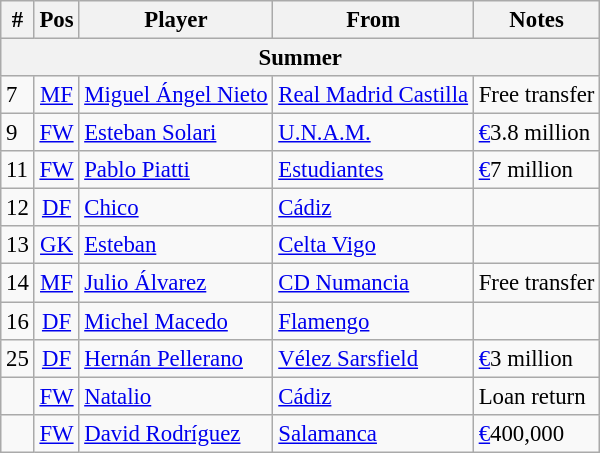<table class="wikitable" style="font-size:95%; text-align:left;">
<tr>
<th>#</th>
<th>Pos</th>
<th>Player</th>
<th>From</th>
<th>Notes</th>
</tr>
<tr>
<th colspan="5">Summer</th>
</tr>
<tr>
<td>7</td>
<td align="center"><a href='#'>MF</a></td>
<td> <a href='#'>Miguel Ángel Nieto</a></td>
<td> <a href='#'>Real Madrid Castilla</a></td>
<td>Free transfer</td>
</tr>
<tr>
<td>9</td>
<td align="center"><a href='#'>FW</a></td>
<td> <a href='#'>Esteban Solari</a></td>
<td> <a href='#'>U.N.A.M.</a></td>
<td><a href='#'>€</a>3.8 million</td>
</tr>
<tr>
<td>11</td>
<td align="center"><a href='#'>FW</a></td>
<td> <a href='#'>Pablo Piatti</a></td>
<td> <a href='#'>Estudiantes</a></td>
<td><a href='#'>€</a>7 million</td>
</tr>
<tr>
<td>12</td>
<td align="center"><a href='#'>DF</a></td>
<td> <a href='#'>Chico</a></td>
<td> <a href='#'>Cádiz</a></td>
<td></td>
</tr>
<tr>
<td>13</td>
<td align="center"><a href='#'>GK</a></td>
<td> <a href='#'>Esteban</a></td>
<td> <a href='#'>Celta Vigo</a></td>
<td></td>
</tr>
<tr>
<td>14</td>
<td align="center"><a href='#'>MF</a></td>
<td> <a href='#'>Julio Álvarez</a></td>
<td> <a href='#'>CD Numancia</a></td>
<td>Free transfer</td>
</tr>
<tr>
<td>16</td>
<td align="center"><a href='#'>DF</a></td>
<td> <a href='#'>Michel Macedo</a></td>
<td> <a href='#'>Flamengo</a></td>
<td></td>
</tr>
<tr>
<td>25</td>
<td align="center"><a href='#'>DF</a></td>
<td> <a href='#'>Hernán Pellerano</a></td>
<td> <a href='#'>Vélez Sarsfield</a></td>
<td><a href='#'>€</a>3 million</td>
</tr>
<tr>
<td></td>
<td align="center"><a href='#'>FW</a></td>
<td> <a href='#'>Natalio</a></td>
<td> <a href='#'>Cádiz</a></td>
<td>Loan return</td>
</tr>
<tr>
<td></td>
<td align="center"><a href='#'>FW</a></td>
<td> <a href='#'>David Rodríguez</a></td>
<td> <a href='#'>Salamanca</a></td>
<td><a href='#'>€</a>400,000</td>
</tr>
</table>
